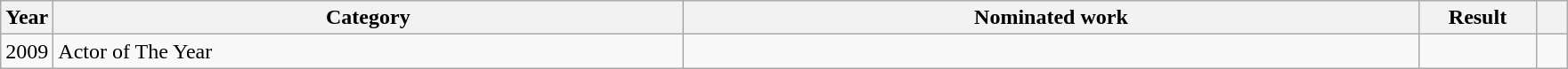<table class="wikitable">
<tr>
<th scope="col" style="width:1em;">Year</th>
<th scope="col" style="width:29em;">Category</th>
<th scope="col" style="width:34em;">Nominated work</th>
<th scope="col" style="width:5em;">Result</th>
<th scope="col" style="width:1em;"></th>
</tr>
<tr>
<td>2009</td>
<td>Actor of The Year</td>
<td></td>
<td></td>
<td></td>
</tr>
</table>
